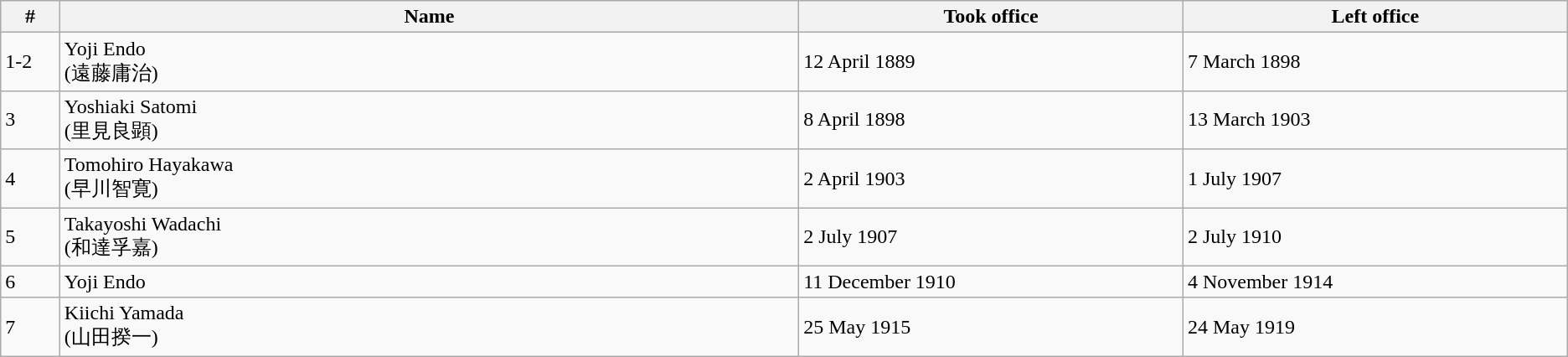<table class="wikitable">
<tr>
<th width="2%"><strong>#</strong></th>
<th width="25%"><strong>Name</strong></th>
<th width="13%"><strong>Took office</strong></th>
<th width="13%"><strong>Left office</strong></th>
</tr>
<tr>
<td>1-2</td>
<td>Yoji Endo<br>(遠藤庸治)</td>
<td>12 April 1889</td>
<td>7 March 1898</td>
</tr>
<tr>
<td>3</td>
<td>Yoshiaki Satomi<br>(里見良顕)</td>
<td>8 April 1898</td>
<td>13 March 1903</td>
</tr>
<tr>
<td>4</td>
<td>Tomohiro Hayakawa<br>(早川智寛)</td>
<td>2 April 1903</td>
<td>1 July 1907</td>
</tr>
<tr>
<td>5</td>
<td>Takayoshi Wadachi<br>(和達孚嘉)</td>
<td>2 July 1907</td>
<td>2 July 1910</td>
</tr>
<tr>
<td>6</td>
<td>Yoji Endo<br></td>
<td>11 December 1910</td>
<td>4 November 1914</td>
</tr>
<tr>
<td>7</td>
<td>Kiichi Yamada<br>(山田揆一)</td>
<td>25 May 1915</td>
<td>24 May 1919</td>
</tr>
</table>
